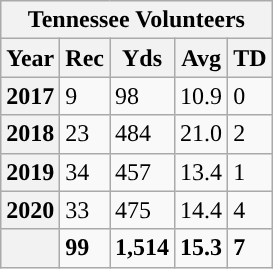<table class="wikitable sortable">
<tr>
<th colspan="15">Tennessee Volunteers</th>
</tr>
<tr>
<th>Year</th>
<th>Rec</th>
<th>Yds</th>
<th>Avg</th>
<th>TD</th>
</tr>
<tr>
<th>2017</th>
<td>9</td>
<td>98</td>
<td>10.9</td>
<td>0</td>
</tr>
<tr>
<th>2018</th>
<td>23</td>
<td>484</td>
<td>21.0</td>
<td>2</td>
</tr>
<tr>
<th>2019</th>
<td>34</td>
<td>457</td>
<td>13.4</td>
<td>1</td>
</tr>
<tr>
<th>2020</th>
<td>33</td>
<td>475</td>
<td>14.4</td>
<td>4</td>
</tr>
<tr>
<th><strong></strong></th>
<td><strong>99</strong></td>
<td><strong>1,514</strong></td>
<td><strong>15.3</strong></td>
<td><strong>7</strong></td>
</tr>
</table>
